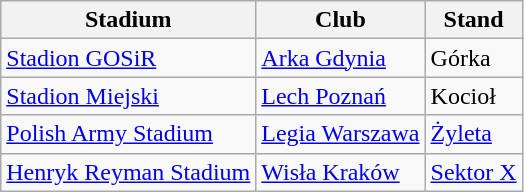<table class="wikitable">
<tr>
<th>Stadium</th>
<th>Club</th>
<th>Stand</th>
</tr>
<tr>
<td style="text-align:left;"><a href='#'>Stadion GOSiR</a></td>
<td><a href='#'>Arka Gdynia</a></td>
<td>Górka</td>
</tr>
<tr>
<td style="text-align:left;"><a href='#'>Stadion Miejski</a></td>
<td><a href='#'>Lech Poznań</a></td>
<td>Kocioł</td>
</tr>
<tr>
<td style="text-align:left;"><a href='#'>Polish Army Stadium</a></td>
<td><a href='#'>Legia Warszawa</a></td>
<td><a href='#'>Żyleta</a></td>
</tr>
<tr>
<td style="text-align:left;"><a href='#'>Henryk Reyman Stadium</a></td>
<td><a href='#'>Wisła Kraków</a></td>
<td><a href='#'>Sektor X</a></td>
</tr>
</table>
